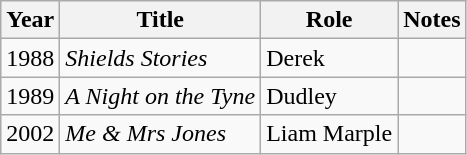<table class="wikitable">
<tr>
<th>Year</th>
<th>Title</th>
<th>Role</th>
<th>Notes</th>
</tr>
<tr>
<td>1988</td>
<td><em>Shields Stories</em></td>
<td>Derek</td>
<td></td>
</tr>
<tr>
<td>1989</td>
<td><em>A Night on the Tyne</em></td>
<td>Dudley</td>
<td></td>
</tr>
<tr>
<td>2002</td>
<td><em>Me & Mrs Jones</em></td>
<td>Liam Marple</td>
<td></td>
</tr>
</table>
